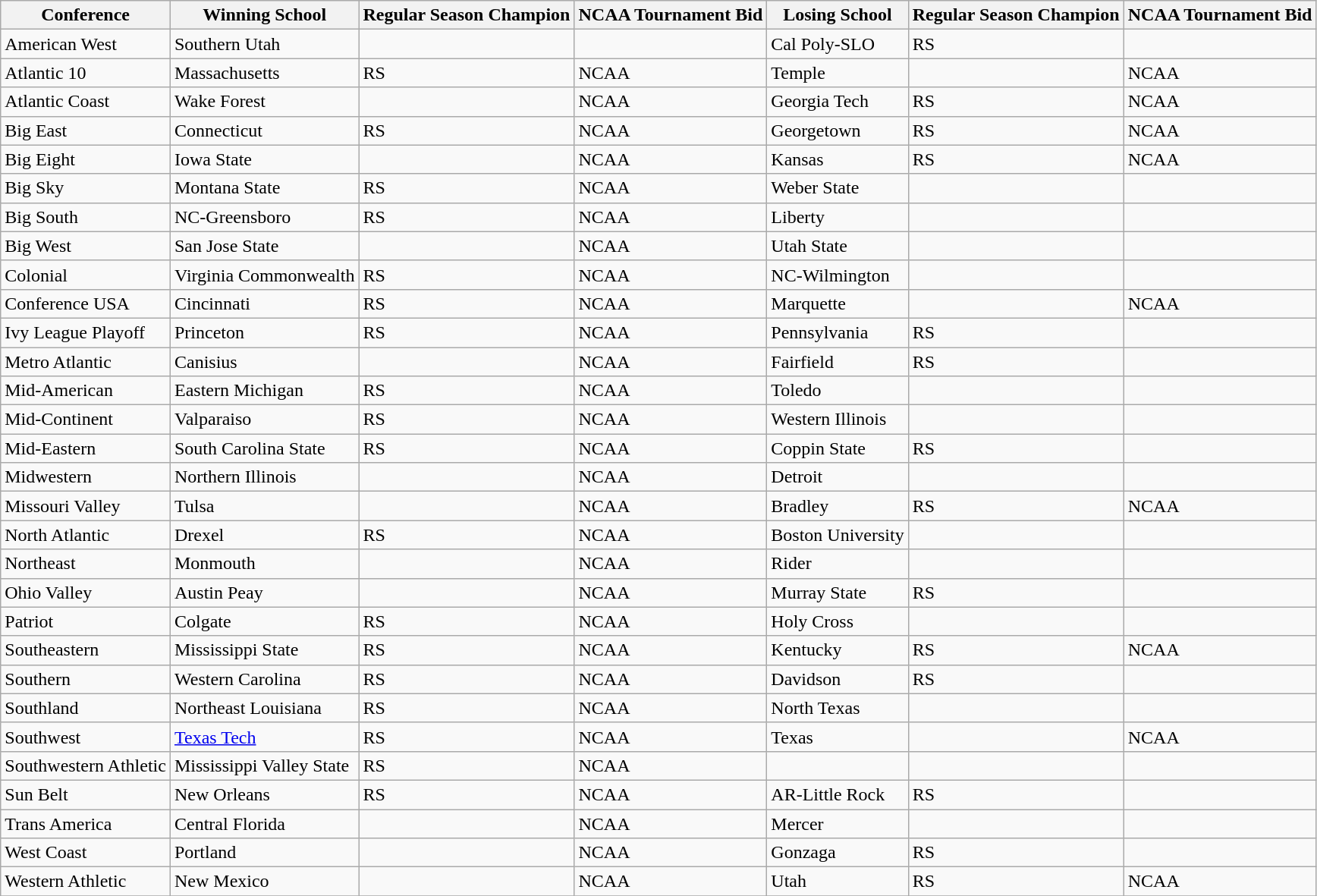<table class="wikitable">
<tr>
<th>Conference</th>
<th>Winning School</th>
<th>Regular Season Champion</th>
<th>NCAA Tournament Bid</th>
<th>Losing School</th>
<th>Regular Season Champion</th>
<th>NCAA Tournament Bid</th>
</tr>
<tr>
<td>American West</td>
<td>Southern Utah</td>
<td></td>
<td></td>
<td>Cal Poly-SLO</td>
<td>RS</td>
<td></td>
</tr>
<tr>
<td>Atlantic 10</td>
<td>Massachusetts</td>
<td>RS</td>
<td>NCAA</td>
<td>Temple</td>
<td></td>
<td>NCAA</td>
</tr>
<tr>
<td>Atlantic Coast</td>
<td>Wake Forest</td>
<td></td>
<td>NCAA</td>
<td>Georgia Tech</td>
<td>RS</td>
<td>NCAA</td>
</tr>
<tr>
<td>Big East</td>
<td>Connecticut</td>
<td>RS</td>
<td>NCAA</td>
<td>Georgetown</td>
<td>RS</td>
<td>NCAA</td>
</tr>
<tr>
<td>Big Eight</td>
<td>Iowa State</td>
<td></td>
<td>NCAA</td>
<td>Kansas</td>
<td>RS</td>
<td>NCAA</td>
</tr>
<tr>
<td>Big Sky</td>
<td>Montana State</td>
<td>RS</td>
<td>NCAA</td>
<td>Weber State</td>
<td></td>
<td></td>
</tr>
<tr>
<td>Big South</td>
<td>NC-Greensboro</td>
<td>RS</td>
<td>NCAA</td>
<td>Liberty</td>
<td></td>
<td></td>
</tr>
<tr>
<td>Big West</td>
<td>San Jose State</td>
<td></td>
<td>NCAA</td>
<td>Utah State</td>
<td></td>
<td></td>
</tr>
<tr>
<td>Colonial</td>
<td>Virginia Commonwealth</td>
<td>RS</td>
<td>NCAA</td>
<td>NC-Wilmington</td>
<td></td>
<td></td>
</tr>
<tr>
<td>Conference USA</td>
<td>Cincinnati</td>
<td>RS</td>
<td>NCAA</td>
<td>Marquette</td>
<td></td>
<td>NCAA</td>
</tr>
<tr>
<td>Ivy League Playoff</td>
<td>Princeton</td>
<td>RS</td>
<td>NCAA</td>
<td>Pennsylvania</td>
<td>RS</td>
<td></td>
</tr>
<tr>
<td>Metro Atlantic</td>
<td>Canisius</td>
<td></td>
<td>NCAA</td>
<td>Fairfield</td>
<td>RS</td>
<td></td>
</tr>
<tr>
<td>Mid-American</td>
<td>Eastern Michigan</td>
<td>RS</td>
<td>NCAA</td>
<td>Toledo</td>
<td></td>
<td></td>
</tr>
<tr>
<td>Mid-Continent</td>
<td>Valparaiso</td>
<td>RS</td>
<td>NCAA</td>
<td>Western Illinois</td>
<td></td>
<td></td>
</tr>
<tr>
<td>Mid-Eastern</td>
<td>South Carolina State</td>
<td>RS</td>
<td>NCAA</td>
<td>Coppin State</td>
<td>RS</td>
<td></td>
</tr>
<tr>
<td>Midwestern</td>
<td>Northern Illinois</td>
<td></td>
<td>NCAA</td>
<td>Detroit</td>
<td></td>
<td></td>
</tr>
<tr>
<td>Missouri Valley</td>
<td>Tulsa</td>
<td></td>
<td>NCAA</td>
<td>Bradley</td>
<td>RS</td>
<td>NCAA</td>
</tr>
<tr>
<td>North Atlantic</td>
<td>Drexel</td>
<td>RS</td>
<td>NCAA</td>
<td>Boston University</td>
<td></td>
<td></td>
</tr>
<tr>
<td>Northeast</td>
<td>Monmouth</td>
<td></td>
<td>NCAA</td>
<td>Rider</td>
<td></td>
<td></td>
</tr>
<tr>
<td>Ohio Valley</td>
<td>Austin Peay</td>
<td></td>
<td>NCAA</td>
<td>Murray State</td>
<td>RS</td>
<td></td>
</tr>
<tr>
<td>Patriot</td>
<td>Colgate</td>
<td>RS</td>
<td>NCAA</td>
<td>Holy Cross</td>
<td></td>
<td></td>
</tr>
<tr>
<td>Southeastern</td>
<td>Mississippi State</td>
<td>RS</td>
<td>NCAA</td>
<td>Kentucky</td>
<td>RS</td>
<td>NCAA</td>
</tr>
<tr>
<td>Southern</td>
<td>Western Carolina</td>
<td>RS</td>
<td>NCAA</td>
<td>Davidson</td>
<td>RS</td>
<td></td>
</tr>
<tr>
<td>Southland</td>
<td>Northeast Louisiana</td>
<td>RS</td>
<td>NCAA</td>
<td>North Texas</td>
<td></td>
<td></td>
</tr>
<tr>
<td>Southwest</td>
<td><a href='#'>Texas Tech</a></td>
<td>RS</td>
<td>NCAA</td>
<td>Texas</td>
<td></td>
<td>NCAA</td>
</tr>
<tr>
<td>Southwestern Athletic</td>
<td>Mississippi Valley State</td>
<td>RS</td>
<td>NCAA</td>
<td></td>
<td></td>
<td></td>
</tr>
<tr>
<td>Sun Belt</td>
<td>New Orleans</td>
<td>RS</td>
<td>NCAA</td>
<td>AR-Little Rock</td>
<td>RS</td>
<td></td>
</tr>
<tr>
<td>Trans America</td>
<td>Central Florida</td>
<td></td>
<td>NCAA</td>
<td>Mercer</td>
<td></td>
<td></td>
</tr>
<tr>
<td>West Coast</td>
<td>Portland</td>
<td></td>
<td>NCAA</td>
<td>Gonzaga</td>
<td>RS</td>
<td></td>
</tr>
<tr>
<td>Western Athletic</td>
<td>New Mexico</td>
<td></td>
<td>NCAA</td>
<td>Utah</td>
<td>RS</td>
<td>NCAA</td>
</tr>
<tr>
</tr>
</table>
